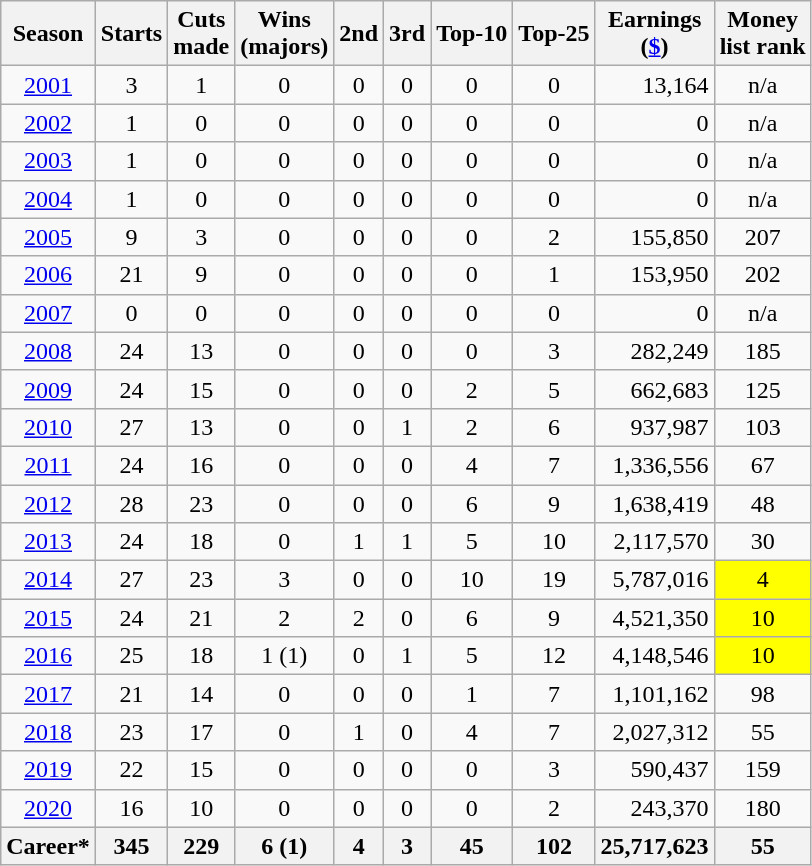<table class="wikitable" style="text-align:center">
<tr>
<th>Season</th>
<th>Starts</th>
<th>Cuts<br>made</th>
<th>Wins<br>(majors)</th>
<th>2nd</th>
<th>3rd</th>
<th>Top-10</th>
<th>Top-25</th>
<th>Earnings<br>(<a href='#'>$</a>)</th>
<th>Money<br>list rank</th>
</tr>
<tr>
<td><a href='#'>2001</a></td>
<td>3</td>
<td>1</td>
<td>0</td>
<td>0</td>
<td>0</td>
<td>0</td>
<td>0</td>
<td style="text-align:right;">13,164</td>
<td>n/a</td>
</tr>
<tr>
<td><a href='#'>2002</a></td>
<td>1</td>
<td>0</td>
<td>0</td>
<td>0</td>
<td>0</td>
<td>0</td>
<td>0</td>
<td style="text-align:right;">0</td>
<td>n/a</td>
</tr>
<tr>
<td><a href='#'>2003</a></td>
<td>1</td>
<td>0</td>
<td>0</td>
<td>0</td>
<td>0</td>
<td>0</td>
<td>0</td>
<td style="text-align:right;">0</td>
<td>n/a</td>
</tr>
<tr>
<td><a href='#'>2004</a></td>
<td>1</td>
<td>0</td>
<td>0</td>
<td>0</td>
<td>0</td>
<td>0</td>
<td>0</td>
<td style="text-align:right;">0</td>
<td>n/a</td>
</tr>
<tr>
<td><a href='#'>2005</a></td>
<td>9</td>
<td>3</td>
<td>0</td>
<td>0</td>
<td>0</td>
<td>0</td>
<td>2</td>
<td style="text-align:right;">155,850</td>
<td>207</td>
</tr>
<tr>
<td><a href='#'>2006</a></td>
<td>21</td>
<td>9</td>
<td>0</td>
<td>0</td>
<td>0</td>
<td>0</td>
<td>1</td>
<td style="text-align:right;">153,950</td>
<td>202</td>
</tr>
<tr>
<td><a href='#'>2007</a></td>
<td>0</td>
<td>0</td>
<td>0</td>
<td>0</td>
<td>0</td>
<td>0</td>
<td>0</td>
<td style="text-align:right;">0</td>
<td>n/a</td>
</tr>
<tr>
<td><a href='#'>2008</a></td>
<td>24</td>
<td>13</td>
<td>0</td>
<td>0</td>
<td>0</td>
<td>0</td>
<td>3</td>
<td style="text-align:right;">282,249</td>
<td>185</td>
</tr>
<tr>
<td><a href='#'>2009</a></td>
<td>24</td>
<td>15</td>
<td>0</td>
<td>0</td>
<td>0</td>
<td>2</td>
<td>5</td>
<td style="text-align:right;">662,683</td>
<td>125</td>
</tr>
<tr>
<td><a href='#'>2010</a></td>
<td>27</td>
<td>13</td>
<td>0</td>
<td>0</td>
<td>1</td>
<td>2</td>
<td>6</td>
<td style="text-align:right;">937,987</td>
<td>103</td>
</tr>
<tr>
<td><a href='#'>2011</a></td>
<td>24</td>
<td>16</td>
<td>0</td>
<td>0</td>
<td>0</td>
<td>4</td>
<td>7</td>
<td style="text-align:right;">1,336,556</td>
<td>67</td>
</tr>
<tr>
<td><a href='#'>2012</a></td>
<td>28</td>
<td>23</td>
<td>0</td>
<td>0</td>
<td>0</td>
<td>6</td>
<td>9</td>
<td style="text-align:right;">1,638,419</td>
<td>48</td>
</tr>
<tr>
<td><a href='#'>2013</a></td>
<td>24</td>
<td>18</td>
<td>0</td>
<td>1</td>
<td>1</td>
<td>5</td>
<td>10</td>
<td style="text-align:right;">2,117,570</td>
<td>30</td>
</tr>
<tr>
<td><a href='#'>2014</a></td>
<td>27</td>
<td>23</td>
<td>3</td>
<td>0</td>
<td>0</td>
<td>10</td>
<td>19</td>
<td style="text-align:right;">5,787,016</td>
<td style="background:yellow;">4</td>
</tr>
<tr>
<td><a href='#'>2015</a></td>
<td>24</td>
<td>21</td>
<td>2</td>
<td>2</td>
<td>0</td>
<td>6</td>
<td>9</td>
<td style="text-align:right;">4,521,350</td>
<td style="background:yellow;">10</td>
</tr>
<tr>
<td><a href='#'>2016</a></td>
<td>25</td>
<td>18</td>
<td>1 (1)</td>
<td>0</td>
<td>1</td>
<td>5</td>
<td>12</td>
<td style="text-align:right;">4,148,546</td>
<td style="background:yellow;">10</td>
</tr>
<tr>
<td><a href='#'>2017</a></td>
<td>21</td>
<td>14</td>
<td>0</td>
<td>0</td>
<td>0</td>
<td>1</td>
<td>7</td>
<td style="text-align:right;">1,101,162</td>
<td>98</td>
</tr>
<tr>
<td><a href='#'>2018</a></td>
<td>23</td>
<td>17</td>
<td>0</td>
<td>1</td>
<td>0</td>
<td>4</td>
<td>7</td>
<td style="text-align:right;">2,027,312</td>
<td>55</td>
</tr>
<tr>
<td><a href='#'>2019</a></td>
<td>22</td>
<td>15</td>
<td>0</td>
<td>0</td>
<td>0</td>
<td>0</td>
<td>3</td>
<td style="text-align:right;">590,437</td>
<td>159</td>
</tr>
<tr>
<td><a href='#'>2020</a></td>
<td>16</td>
<td>10</td>
<td>0</td>
<td>0</td>
<td>0</td>
<td>0</td>
<td>2</td>
<td style="text-align:right;">243,370</td>
<td>180</td>
</tr>
<tr>
<th>Career*</th>
<th>345</th>
<th>229</th>
<th>6 (1)</th>
<th>4</th>
<th>3</th>
<th>45</th>
<th>102</th>
<th>25,717,623</th>
<th>55</th>
</tr>
</table>
